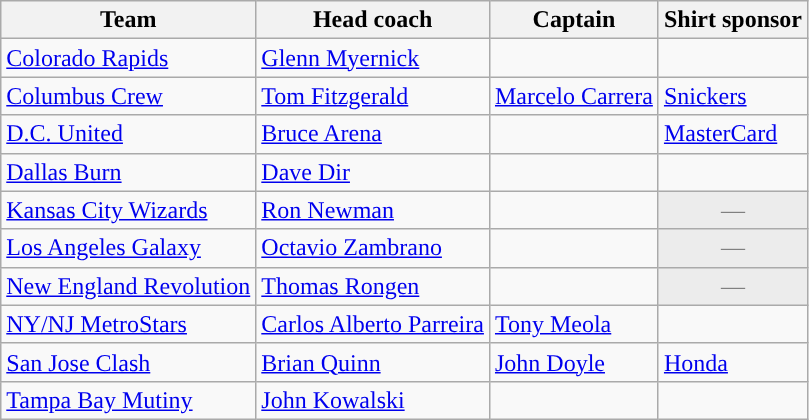<table class="wikitable sortable" style="text-align: left;">
<tr>
<th>Team</th>
<th>Head coach</th>
<th>Captain</th>
<th>Shirt sponsor</th>
</tr>
<tr>
<td><a href='#'>Colorado Rapids</a></td>
<td> <a href='#'>Glenn Myernick</a></td>
<td></td>
<td></td>
</tr>
<tr>
<td><a href='#'>Columbus Crew</a></td>
<td> <a href='#'>Tom Fitzgerald</a></td>
<td> <a href='#'>Marcelo Carrera</a></td>
<td><a href='#'>Snickers</a></td>
</tr>
<tr>
<td><a href='#'>D.C. United</a></td>
<td> <a href='#'>Bruce Arena</a></td>
<td></td>
<td><a href='#'>MasterCard</a></td>
</tr>
<tr>
<td><a href='#'>Dallas Burn</a></td>
<td> <a href='#'>Dave Dir</a></td>
<td></td>
<td></td>
</tr>
<tr>
<td><a href='#'>Kansas City Wizards</a></td>
<td> <a href='#'>Ron Newman</a></td>
<td></td>
<td align="center" colspan="1" style="background:#ececec; color:gray">—</td>
</tr>
<tr>
<td><a href='#'>Los Angeles Galaxy</a></td>
<td> <a href='#'>Octavio Zambrano</a></td>
<td></td>
<td align="center" colspan="1" style="background:#ececec; color:gray">—</td>
</tr>
<tr>
<td><a href='#'>New England Revolution</a></td>
<td> <a href='#'>Thomas Rongen</a></td>
<td></td>
<td align="center" colspan="1" style="background:#ececec; color:gray">—</td>
</tr>
<tr>
<td><a href='#'>NY/NJ MetroStars</a></td>
<td> <a href='#'>Carlos Alberto Parreira</a></td>
<td> <a href='#'>Tony Meola</a></td>
<td></td>
</tr>
<tr>
<td><a href='#'>San Jose Clash</a></td>
<td> <a href='#'>Brian Quinn</a></td>
<td> <a href='#'>John Doyle</a></td>
<td><a href='#'>Honda</a></td>
</tr>
<tr>
<td><a href='#'>Tampa Bay Mutiny</a></td>
<td> <a href='#'>John Kowalski</a></td>
<td></td>
<td></td>
</tr>
</table>
